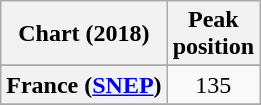<table class="wikitable sortable plainrowheaders" style="text-align:center">
<tr>
<th>Chart (2018)</th>
<th>Peak<br>position</th>
</tr>
<tr>
</tr>
<tr>
<th scope="row">France (<a href='#'>SNEP</a>)</th>
<td>135</td>
</tr>
<tr>
</tr>
</table>
